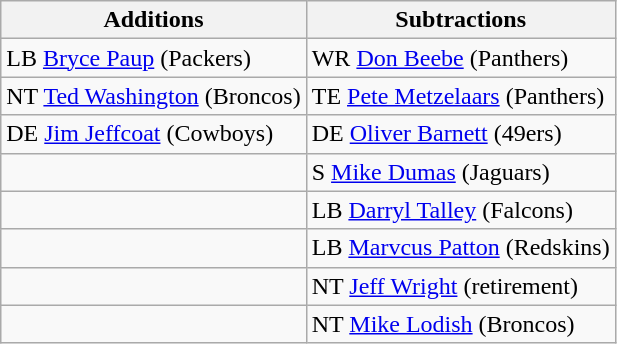<table class="wikitable">
<tr>
<th>Additions</th>
<th>Subtractions</th>
</tr>
<tr>
<td>LB <a href='#'>Bryce Paup</a> (Packers)</td>
<td>WR <a href='#'>Don Beebe</a> (Panthers)</td>
</tr>
<tr>
<td>NT <a href='#'>Ted Washington</a> (Broncos)</td>
<td>TE <a href='#'>Pete Metzelaars</a> (Panthers)</td>
</tr>
<tr>
<td>DE <a href='#'>Jim Jeffcoat</a> (Cowboys)</td>
<td>DE <a href='#'>Oliver Barnett</a> (49ers)</td>
</tr>
<tr>
<td></td>
<td>S <a href='#'>Mike Dumas</a> (Jaguars)</td>
</tr>
<tr>
<td></td>
<td>LB <a href='#'>Darryl Talley</a> (Falcons)</td>
</tr>
<tr>
<td></td>
<td>LB <a href='#'>Marvcus Patton</a> (Redskins)</td>
</tr>
<tr>
<td></td>
<td>NT <a href='#'>Jeff Wright</a> (retirement)</td>
</tr>
<tr>
<td></td>
<td>NT <a href='#'>Mike Lodish</a> (Broncos)</td>
</tr>
</table>
